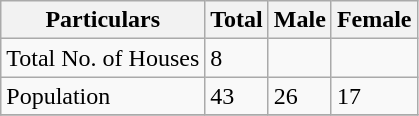<table class="wikitable sortable">
<tr>
<th>Particulars</th>
<th>Total</th>
<th>Male</th>
<th>Female</th>
</tr>
<tr>
<td>Total No. of Houses</td>
<td>8</td>
<td></td>
<td></td>
</tr>
<tr>
<td>Population</td>
<td>43</td>
<td>26</td>
<td>17</td>
</tr>
<tr>
</tr>
</table>
